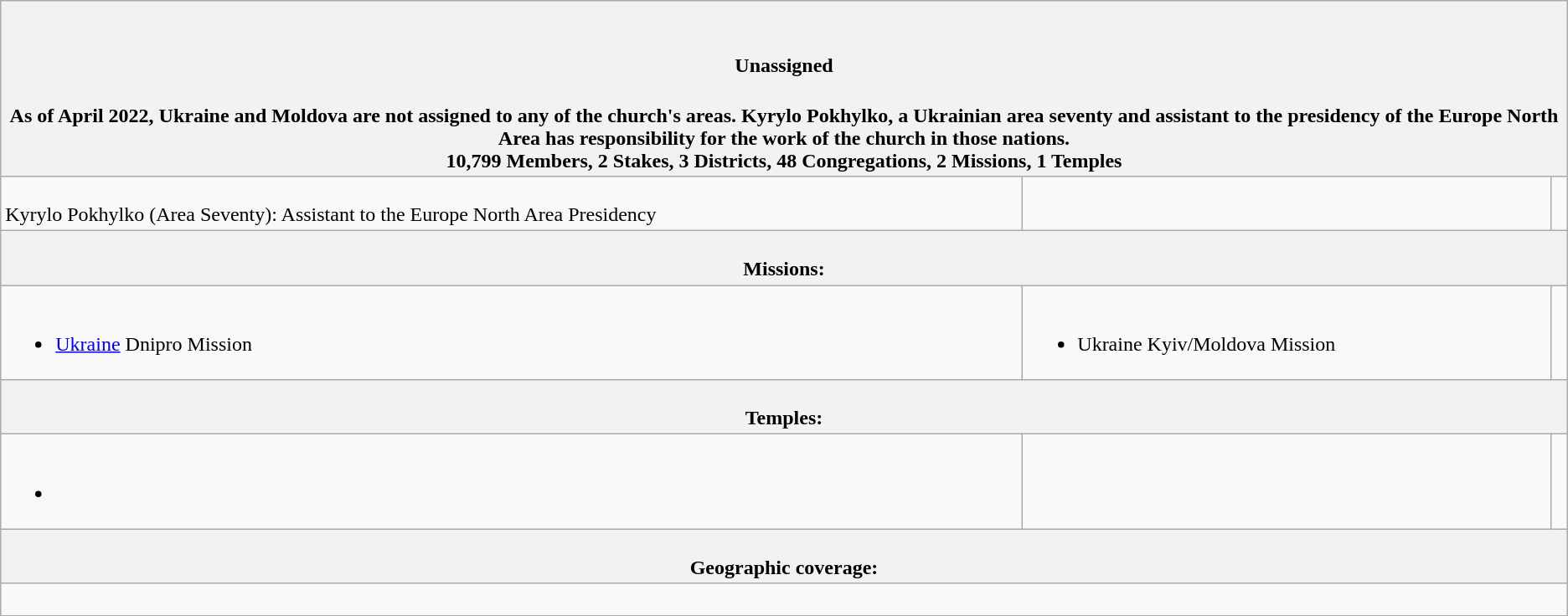<table class=wikitable>
<tr>
<th colspan=3><br><h4>Unassigned</h4>As of April 2022, Ukraine and Moldova are not assigned to any of the church's areas. Kyrylo Pokhylko, a Ukrainian area seventy and assistant to the presidency of the Europe North Area has responsibility for the work of the church in those nations.<br>10,799 Members, 2 Stakes, 3 Districts, 48 Congregations, 2 Missions, 1 Temples</th>
</tr>
<tr>
<td style="vertical-align:top"><br>Kyrylo Pokhylko (Area Seventy): Assistant to the Europe North Area Presidency</td>
<td style="vertical-align:top"></td>
<td style="vertical-align:top"></td>
</tr>
<tr>
<th colspan=3><br>Missions:</th>
</tr>
<tr>
<td style="vertical-align:top"><br><ul><li><a href='#'>Ukraine</a> Dnipro Mission</li></ul></td>
<td style="vertical-align:top"><br><ul><li>Ukraine Kyiv/Moldova Mission</li></ul></td>
<td style="vertical-align:top"></td>
</tr>
<tr>
<th colspan=3><br>Temples:</th>
</tr>
<tr>
<td style="vertical-align:top"><br><ul><li></li></ul></td>
<td style="vertical-align:top"></td>
<td style="vertical-align:top"></td>
</tr>
<tr>
<th colspan=3><br>Geographic coverage:</th>
</tr>
<tr>
<td style="vertical-align:top" colspan=3><br></td>
</tr>
</table>
